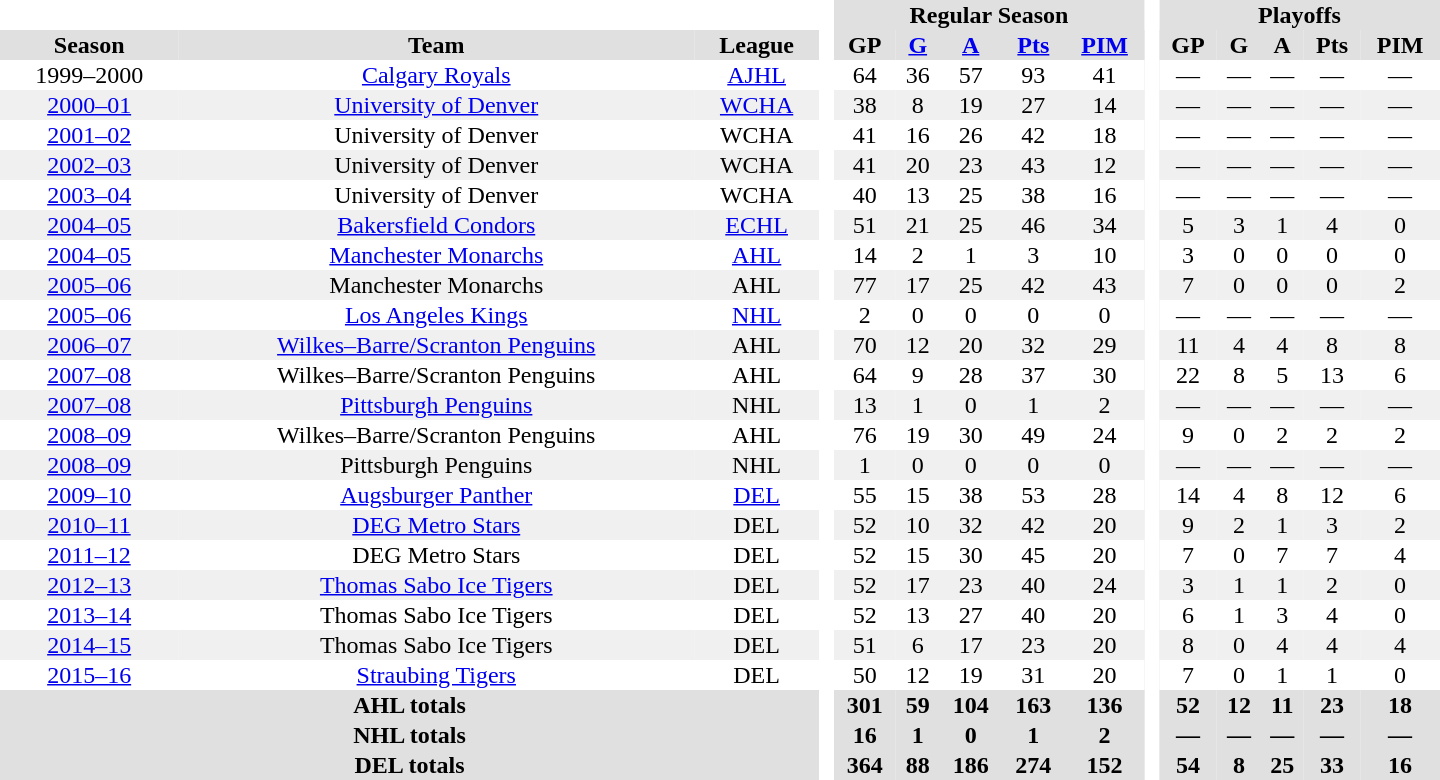<table border="0" cellpadding="1" cellspacing="0" style="text-align:center; width:60em">
<tr bgcolor="#e0e0e0">
<th colspan="3"  bgcolor="#ffffff"> </th>
<th rowspan="99" bgcolor="#ffffff"> </th>
<th colspan="5">Regular Season</th>
<th rowspan="99" bgcolor="#ffffff"> </th>
<th colspan="5">Playoffs</th>
</tr>
<tr bgcolor="#e0e0e0">
<th>Season</th>
<th>Team</th>
<th>League</th>
<th>GP</th>
<th><a href='#'>G</a></th>
<th><a href='#'>A</a></th>
<th><a href='#'>Pts</a></th>
<th><a href='#'>PIM</a></th>
<th>GP</th>
<th>G</th>
<th>A</th>
<th>Pts</th>
<th>PIM</th>
</tr>
<tr>
<td>1999–2000</td>
<td><a href='#'>Calgary Royals</a></td>
<td><a href='#'>AJHL</a></td>
<td>64</td>
<td>36</td>
<td>57</td>
<td>93</td>
<td>41</td>
<td>—</td>
<td>—</td>
<td>—</td>
<td>—</td>
<td>—</td>
</tr>
<tr bgcolor="#f0f0f0">
<td><a href='#'>2000–01</a></td>
<td><a href='#'>University of Denver</a></td>
<td><a href='#'>WCHA</a></td>
<td>38</td>
<td>8</td>
<td>19</td>
<td>27</td>
<td>14</td>
<td>—</td>
<td>—</td>
<td>—</td>
<td>—</td>
<td>—</td>
</tr>
<tr>
<td><a href='#'>2001–02</a></td>
<td>University of Denver</td>
<td>WCHA</td>
<td>41</td>
<td>16</td>
<td>26</td>
<td>42</td>
<td>18</td>
<td>—</td>
<td>—</td>
<td>—</td>
<td>—</td>
<td>—</td>
</tr>
<tr bgcolor="#f0f0f0">
<td><a href='#'>2002–03</a></td>
<td>University of Denver</td>
<td>WCHA</td>
<td>41</td>
<td>20</td>
<td>23</td>
<td>43</td>
<td>12</td>
<td>—</td>
<td>—</td>
<td>—</td>
<td>—</td>
<td>—</td>
</tr>
<tr>
<td><a href='#'>2003–04</a></td>
<td>University of Denver</td>
<td>WCHA</td>
<td>40</td>
<td>13</td>
<td>25</td>
<td>38</td>
<td>16</td>
<td>—</td>
<td>—</td>
<td>—</td>
<td>—</td>
<td>—</td>
</tr>
<tr bgcolor="#f0f0f0">
<td><a href='#'>2004–05</a></td>
<td><a href='#'>Bakersfield Condors</a></td>
<td><a href='#'>ECHL</a></td>
<td>51</td>
<td>21</td>
<td>25</td>
<td>46</td>
<td>34</td>
<td>5</td>
<td>3</td>
<td>1</td>
<td>4</td>
<td>0</td>
</tr>
<tr>
<td><a href='#'>2004–05</a></td>
<td><a href='#'>Manchester Monarchs</a></td>
<td><a href='#'>AHL</a></td>
<td>14</td>
<td>2</td>
<td>1</td>
<td>3</td>
<td>10</td>
<td>3</td>
<td>0</td>
<td>0</td>
<td>0</td>
<td>0</td>
</tr>
<tr bgcolor="#f0f0f0">
<td><a href='#'>2005–06</a></td>
<td>Manchester Monarchs</td>
<td>AHL</td>
<td>77</td>
<td>17</td>
<td>25</td>
<td>42</td>
<td>43</td>
<td>7</td>
<td>0</td>
<td>0</td>
<td>0</td>
<td>2</td>
</tr>
<tr>
<td><a href='#'>2005–06</a></td>
<td><a href='#'>Los Angeles Kings</a></td>
<td><a href='#'>NHL</a></td>
<td>2</td>
<td>0</td>
<td>0</td>
<td>0</td>
<td>0</td>
<td>—</td>
<td>—</td>
<td>—</td>
<td>—</td>
<td>—</td>
</tr>
<tr bgcolor="#f0f0f0">
<td><a href='#'>2006–07</a></td>
<td><a href='#'>Wilkes–Barre/Scranton Penguins</a></td>
<td>AHL</td>
<td>70</td>
<td>12</td>
<td>20</td>
<td>32</td>
<td>29</td>
<td>11</td>
<td>4</td>
<td>4</td>
<td>8</td>
<td>8</td>
</tr>
<tr>
<td><a href='#'>2007–08</a></td>
<td>Wilkes–Barre/Scranton Penguins</td>
<td>AHL</td>
<td>64</td>
<td>9</td>
<td>28</td>
<td>37</td>
<td>30</td>
<td>22</td>
<td>8</td>
<td>5</td>
<td>13</td>
<td>6</td>
</tr>
<tr bgcolor="#f0f0f0">
<td><a href='#'>2007–08</a></td>
<td><a href='#'>Pittsburgh Penguins</a></td>
<td>NHL</td>
<td>13</td>
<td>1</td>
<td>0</td>
<td>1</td>
<td>2</td>
<td>—</td>
<td>—</td>
<td>—</td>
<td>—</td>
<td>—</td>
</tr>
<tr>
<td><a href='#'>2008–09</a></td>
<td>Wilkes–Barre/Scranton Penguins</td>
<td>AHL</td>
<td>76</td>
<td>19</td>
<td>30</td>
<td>49</td>
<td>24</td>
<td>9</td>
<td>0</td>
<td>2</td>
<td>2</td>
<td>2</td>
</tr>
<tr bgcolor="#f0f0f0">
<td><a href='#'>2008–09</a></td>
<td>Pittsburgh Penguins</td>
<td>NHL</td>
<td>1</td>
<td>0</td>
<td>0</td>
<td>0</td>
<td>0</td>
<td>—</td>
<td>—</td>
<td>—</td>
<td>—</td>
<td>—</td>
</tr>
<tr>
<td><a href='#'>2009–10</a></td>
<td><a href='#'>Augsburger Panther</a></td>
<td><a href='#'>DEL</a></td>
<td>55</td>
<td>15</td>
<td>38</td>
<td>53</td>
<td>28</td>
<td>14</td>
<td>4</td>
<td>8</td>
<td>12</td>
<td>6</td>
</tr>
<tr bgcolor="#f0f0f0">
<td><a href='#'>2010–11</a></td>
<td><a href='#'>DEG Metro Stars</a></td>
<td>DEL</td>
<td>52</td>
<td>10</td>
<td>32</td>
<td>42</td>
<td>20</td>
<td>9</td>
<td>2</td>
<td>1</td>
<td>3</td>
<td>2</td>
</tr>
<tr>
<td><a href='#'>2011–12</a></td>
<td>DEG Metro Stars</td>
<td>DEL</td>
<td>52</td>
<td>15</td>
<td>30</td>
<td>45</td>
<td>20</td>
<td>7</td>
<td>0</td>
<td>7</td>
<td>7</td>
<td>4</td>
</tr>
<tr bgcolor="#f0f0f0">
<td><a href='#'>2012–13</a></td>
<td><a href='#'>Thomas Sabo Ice Tigers</a></td>
<td>DEL</td>
<td>52</td>
<td>17</td>
<td>23</td>
<td>40</td>
<td>24</td>
<td>3</td>
<td>1</td>
<td>1</td>
<td>2</td>
<td>0</td>
</tr>
<tr>
<td><a href='#'>2013–14</a></td>
<td>Thomas Sabo Ice Tigers</td>
<td>DEL</td>
<td>52</td>
<td>13</td>
<td>27</td>
<td>40</td>
<td>20</td>
<td>6</td>
<td>1</td>
<td>3</td>
<td>4</td>
<td>0</td>
</tr>
<tr bgcolor="#f0f0f0">
<td><a href='#'>2014–15</a></td>
<td>Thomas Sabo Ice Tigers</td>
<td>DEL</td>
<td>51</td>
<td>6</td>
<td>17</td>
<td>23</td>
<td>20</td>
<td>8</td>
<td>0</td>
<td>4</td>
<td>4</td>
<td>4</td>
</tr>
<tr>
<td><a href='#'>2015–16</a></td>
<td><a href='#'>Straubing Tigers</a></td>
<td>DEL</td>
<td>50</td>
<td>12</td>
<td>19</td>
<td>31</td>
<td>20</td>
<td>7</td>
<td>0</td>
<td>1</td>
<td>1</td>
<td>0</td>
</tr>
<tr bgcolor="#e0e0e0">
<th colspan="3">AHL totals</th>
<th>301</th>
<th>59</th>
<th>104</th>
<th>163</th>
<th>136</th>
<th>52</th>
<th>12</th>
<th>11</th>
<th>23</th>
<th>18</th>
</tr>
<tr bgcolor="#e0e0e0">
<th colspan="3">NHL totals</th>
<th>16</th>
<th>1</th>
<th>0</th>
<th>1</th>
<th>2</th>
<th>—</th>
<th>—</th>
<th>—</th>
<th>—</th>
<th>—</th>
</tr>
<tr bgcolor="#e0e0e0">
<th colspan="3">DEL totals</th>
<th>364</th>
<th>88</th>
<th>186</th>
<th>274</th>
<th>152</th>
<th>54</th>
<th>8</th>
<th>25</th>
<th>33</th>
<th>16</th>
</tr>
</table>
